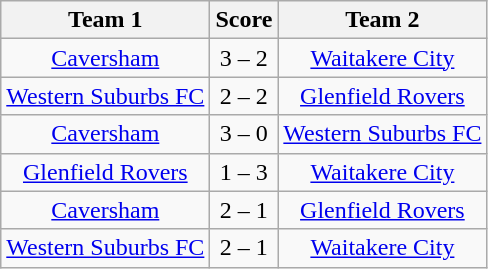<table class="wikitable" style="text-align: center">
<tr>
<th>Team 1</th>
<th>Score</th>
<th>Team 2</th>
</tr>
<tr>
<td><a href='#'>Caversham</a></td>
<td>3 – 2</td>
<td><a href='#'>Waitakere City</a></td>
</tr>
<tr>
<td><a href='#'>Western Suburbs FC</a></td>
<td>2 – 2</td>
<td><a href='#'>Glenfield Rovers</a></td>
</tr>
<tr>
<td><a href='#'>Caversham</a></td>
<td>3 – 0</td>
<td><a href='#'>Western Suburbs FC</a></td>
</tr>
<tr>
<td><a href='#'>Glenfield Rovers</a></td>
<td>1 – 3</td>
<td><a href='#'>Waitakere City</a></td>
</tr>
<tr>
<td><a href='#'>Caversham</a></td>
<td>2 – 1</td>
<td><a href='#'>Glenfield Rovers</a></td>
</tr>
<tr>
<td><a href='#'>Western Suburbs FC</a></td>
<td>2 – 1</td>
<td><a href='#'>Waitakere City</a></td>
</tr>
</table>
